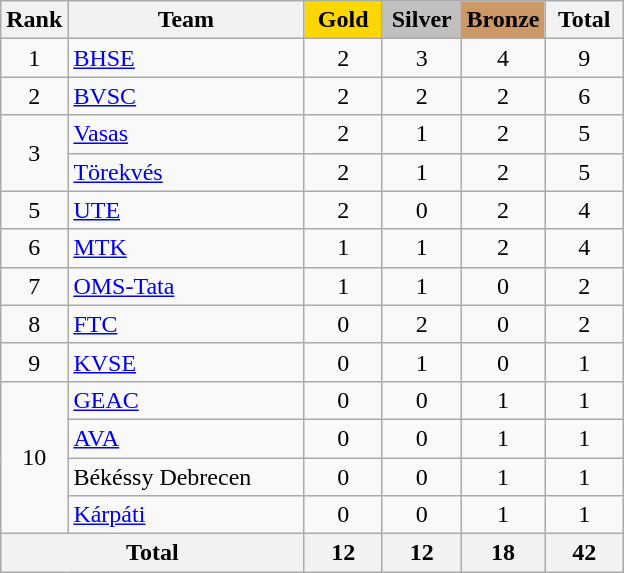<table class="wikitable sortable" style="text-align:center">
<tr>
<th>Rank</th>
<th width="150">Team</th>
<th width=45; style="background-color:gold;">Gold</th>
<th width=45; style="background-color:silver;">Silver</th>
<th width=45; style="background-color:#cc9966;">Bronze</th>
<th width="45">Total</th>
</tr>
<tr>
<td>1</td>
<td align=left> <a href='#'>BHSE</a></td>
<td>2</td>
<td>3</td>
<td>4</td>
<td>9</td>
</tr>
<tr>
<td>2</td>
<td align=left> <a href='#'>BVSC</a></td>
<td>2</td>
<td>2</td>
<td>2</td>
<td>6</td>
</tr>
<tr>
<td rowspan="2">3</td>
<td align=left> <a href='#'>Vasas</a></td>
<td>2</td>
<td>1</td>
<td>2</td>
<td>5</td>
</tr>
<tr>
<td align=left> <a href='#'>Törekvés</a></td>
<td>2</td>
<td>1</td>
<td>2</td>
<td>5</td>
</tr>
<tr>
<td>5</td>
<td align=left> <a href='#'>UTE</a></td>
<td>2</td>
<td>0</td>
<td>2</td>
<td>4</td>
</tr>
<tr>
<td>6</td>
<td align=left> <a href='#'>MTK</a></td>
<td>1</td>
<td>1</td>
<td>2</td>
<td>4</td>
</tr>
<tr>
<td>7</td>
<td align=left> <a href='#'>OMS-Tata</a></td>
<td>1</td>
<td>1</td>
<td>0</td>
<td>2</td>
</tr>
<tr>
<td>8</td>
<td align=left> <a href='#'>FTC</a></td>
<td>0</td>
<td>2</td>
<td>0</td>
<td>2</td>
</tr>
<tr>
<td>9</td>
<td align=left> <a href='#'>KVSE</a></td>
<td>0</td>
<td>1</td>
<td>0</td>
<td>1</td>
</tr>
<tr>
<td rowspan="4">10</td>
<td align=left> <a href='#'>GEAC</a></td>
<td>0</td>
<td>0</td>
<td>1</td>
<td>1</td>
</tr>
<tr>
<td align=left> <a href='#'>AVA</a></td>
<td>0</td>
<td>0</td>
<td>1</td>
<td>1</td>
</tr>
<tr>
<td align=left> Békéssy Debrecen</td>
<td>0</td>
<td>0</td>
<td>1</td>
<td>1</td>
</tr>
<tr>
<td align=left> <a href='#'>Kárpáti</a></td>
<td>0</td>
<td>0</td>
<td>1</td>
<td>1</td>
</tr>
<tr>
<th colspan="2">Total</th>
<th>12</th>
<th>12</th>
<th>18</th>
<th>42</th>
</tr>
</table>
